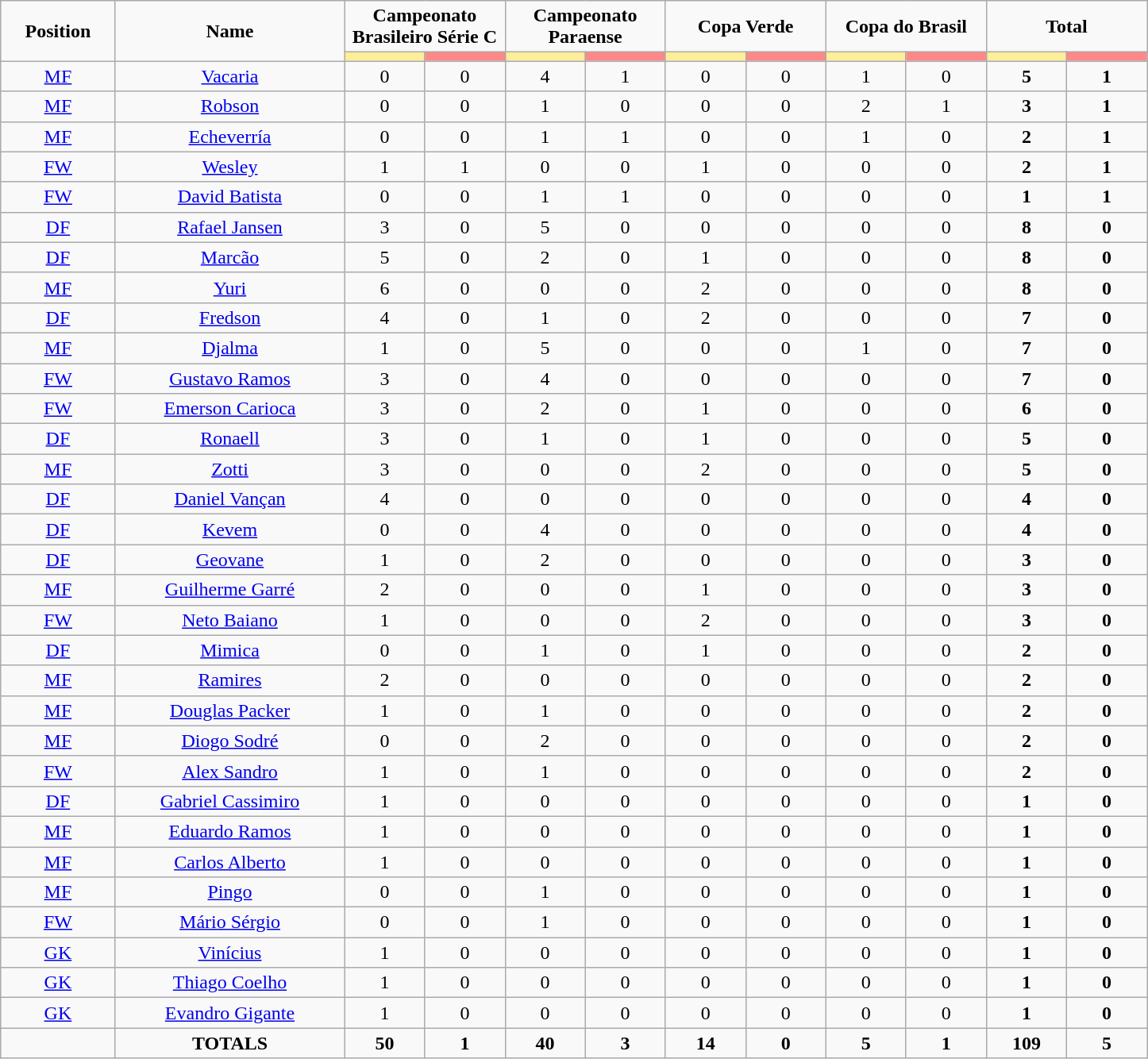<table class="wikitable" style="text-align:center;">
<tr style="text-align:center;">
<td rowspan="2"  style="width:10%; "><strong>Position</strong></td>
<td rowspan="2"  style="width:20%; "><strong>Name</strong></td>
<td colspan="2"><strong>Campeonato Brasileiro Série C</strong></td>
<td colspan="2"><strong>Campeonato Paraense</strong></td>
<td colspan="2"><strong>Copa Verde</strong></td>
<td colspan="2"><strong>Copa do Brasil</strong></td>
<td colspan="2"><strong>Total</strong></td>
</tr>
<tr>
<th style="width:60px; background:#fe9;"></th>
<th style="width:60px; background:#ff8888;"></th>
<th style="width:60px; background:#fe9;"></th>
<th style="width:60px; background:#ff8888;"></th>
<th style="width:60px; background:#fe9;"></th>
<th style="width:60px; background:#ff8888;"></th>
<th style="width:60px; background:#fe9;"></th>
<th style="width:60px; background:#ff8888;"></th>
<th style="width:60px; background:#fe9;"></th>
<th style="width:60px; background:#ff8888;"></th>
</tr>
<tr>
<td><a href='#'>MF</a></td>
<td><a href='#'>Vacaria</a></td>
<td>0</td>
<td>0</td>
<td>4</td>
<td>1</td>
<td>0</td>
<td>0</td>
<td>1</td>
<td>0</td>
<td><strong>5</strong></td>
<td><strong>1</strong></td>
</tr>
<tr>
<td><a href='#'>MF</a></td>
<td><a href='#'>Robson</a></td>
<td>0</td>
<td>0</td>
<td>1</td>
<td>0</td>
<td>0</td>
<td>0</td>
<td>2</td>
<td>1</td>
<td><strong>3</strong></td>
<td><strong>1</strong></td>
</tr>
<tr>
<td><a href='#'>MF</a></td>
<td><a href='#'>Echeverría</a></td>
<td>0</td>
<td>0</td>
<td>1</td>
<td>1</td>
<td>0</td>
<td>0</td>
<td>1</td>
<td>0</td>
<td><strong>2</strong></td>
<td><strong>1</strong></td>
</tr>
<tr>
<td><a href='#'>FW</a></td>
<td><a href='#'>Wesley</a></td>
<td>1</td>
<td>1</td>
<td>0</td>
<td>0</td>
<td>1</td>
<td>0</td>
<td>0</td>
<td>0</td>
<td><strong>2</strong></td>
<td><strong>1</strong></td>
</tr>
<tr>
<td><a href='#'>FW</a></td>
<td><a href='#'>David Batista</a></td>
<td>0</td>
<td>0</td>
<td>1</td>
<td>1</td>
<td>0</td>
<td>0</td>
<td>0</td>
<td>0</td>
<td><strong>1</strong></td>
<td><strong>1</strong></td>
</tr>
<tr>
<td><a href='#'>DF</a></td>
<td><a href='#'>Rafael Jansen</a></td>
<td>3</td>
<td>0</td>
<td>5</td>
<td>0</td>
<td>0</td>
<td>0</td>
<td>0</td>
<td>0</td>
<td><strong>8</strong></td>
<td><strong>0</strong></td>
</tr>
<tr>
<td><a href='#'>DF</a></td>
<td><a href='#'>Marcão</a></td>
<td>5</td>
<td>0</td>
<td>2</td>
<td>0</td>
<td>1</td>
<td>0</td>
<td>0</td>
<td>0</td>
<td><strong>8</strong></td>
<td><strong>0</strong></td>
</tr>
<tr>
<td><a href='#'>MF</a></td>
<td><a href='#'>Yuri</a></td>
<td>6</td>
<td>0</td>
<td>0</td>
<td>0</td>
<td>2</td>
<td>0</td>
<td>0</td>
<td>0</td>
<td><strong>8</strong></td>
<td><strong>0</strong></td>
</tr>
<tr>
<td><a href='#'>DF</a></td>
<td><a href='#'>Fredson</a></td>
<td>4</td>
<td>0</td>
<td>1</td>
<td>0</td>
<td>2</td>
<td>0</td>
<td>0</td>
<td>0</td>
<td><strong>7</strong></td>
<td><strong>0</strong></td>
</tr>
<tr>
<td><a href='#'>MF</a></td>
<td><a href='#'>Djalma</a></td>
<td>1</td>
<td>0</td>
<td>5</td>
<td>0</td>
<td>0</td>
<td>0</td>
<td>1</td>
<td>0</td>
<td><strong>7</strong></td>
<td><strong>0</strong></td>
</tr>
<tr>
<td><a href='#'>FW</a></td>
<td><a href='#'>Gustavo Ramos</a></td>
<td>3</td>
<td>0</td>
<td>4</td>
<td>0</td>
<td>0</td>
<td>0</td>
<td>0</td>
<td>0</td>
<td><strong>7</strong></td>
<td><strong>0</strong></td>
</tr>
<tr>
<td><a href='#'>FW</a></td>
<td><a href='#'>Emerson Carioca</a></td>
<td>3</td>
<td>0</td>
<td>2</td>
<td>0</td>
<td>1</td>
<td>0</td>
<td>0</td>
<td>0</td>
<td><strong>6</strong></td>
<td><strong>0</strong></td>
</tr>
<tr>
<td><a href='#'>DF</a></td>
<td><a href='#'>Ronaell</a></td>
<td>3</td>
<td>0</td>
<td>1</td>
<td>0</td>
<td>1</td>
<td>0</td>
<td>0</td>
<td>0</td>
<td><strong>5</strong></td>
<td><strong>0</strong></td>
</tr>
<tr>
<td><a href='#'>MF</a></td>
<td><a href='#'>Zotti</a></td>
<td>3</td>
<td>0</td>
<td>0</td>
<td>0</td>
<td>2</td>
<td>0</td>
<td>0</td>
<td>0</td>
<td><strong>5</strong></td>
<td><strong>0</strong></td>
</tr>
<tr>
<td><a href='#'>DF</a></td>
<td><a href='#'>Daniel Vançan</a></td>
<td>4</td>
<td>0</td>
<td>0</td>
<td>0</td>
<td>0</td>
<td>0</td>
<td>0</td>
<td>0</td>
<td><strong>4</strong></td>
<td><strong>0</strong></td>
</tr>
<tr>
<td><a href='#'>DF</a></td>
<td><a href='#'>Kevem</a></td>
<td>0</td>
<td>0</td>
<td>4</td>
<td>0</td>
<td>0</td>
<td>0</td>
<td>0</td>
<td>0</td>
<td><strong>4</strong></td>
<td><strong>0</strong></td>
</tr>
<tr>
<td><a href='#'>DF</a></td>
<td><a href='#'>Geovane</a></td>
<td>1</td>
<td>0</td>
<td>2</td>
<td>0</td>
<td>0</td>
<td>0</td>
<td>0</td>
<td>0</td>
<td><strong>3</strong></td>
<td><strong>0</strong></td>
</tr>
<tr>
<td><a href='#'>MF</a></td>
<td><a href='#'>Guilherme Garré</a></td>
<td>2</td>
<td>0</td>
<td>0</td>
<td>0</td>
<td>1</td>
<td>0</td>
<td>0</td>
<td>0</td>
<td><strong>3</strong></td>
<td><strong>0</strong></td>
</tr>
<tr>
<td><a href='#'>FW</a></td>
<td><a href='#'>Neto Baiano</a></td>
<td>1</td>
<td>0</td>
<td>0</td>
<td>0</td>
<td>2</td>
<td>0</td>
<td>0</td>
<td>0</td>
<td><strong>3</strong></td>
<td><strong>0</strong></td>
</tr>
<tr>
<td><a href='#'>DF</a></td>
<td><a href='#'>Mimica</a></td>
<td>0</td>
<td>0</td>
<td>1</td>
<td>0</td>
<td>1</td>
<td>0</td>
<td>0</td>
<td>0</td>
<td><strong>2</strong></td>
<td><strong>0</strong></td>
</tr>
<tr>
<td><a href='#'>MF</a></td>
<td><a href='#'>Ramires</a></td>
<td>2</td>
<td>0</td>
<td>0</td>
<td>0</td>
<td>0</td>
<td>0</td>
<td>0</td>
<td>0</td>
<td><strong>2</strong></td>
<td><strong>0</strong></td>
</tr>
<tr>
<td><a href='#'>MF</a></td>
<td><a href='#'>Douglas Packer</a></td>
<td>1</td>
<td>0</td>
<td>1</td>
<td>0</td>
<td>0</td>
<td>0</td>
<td>0</td>
<td>0</td>
<td><strong>2</strong></td>
<td><strong>0</strong></td>
</tr>
<tr>
<td><a href='#'>MF</a></td>
<td><a href='#'>Diogo Sodré</a></td>
<td>0</td>
<td>0</td>
<td>2</td>
<td>0</td>
<td>0</td>
<td>0</td>
<td>0</td>
<td>0</td>
<td><strong>2</strong></td>
<td><strong>0</strong></td>
</tr>
<tr>
<td><a href='#'>FW</a></td>
<td><a href='#'>Alex Sandro</a></td>
<td>1</td>
<td>0</td>
<td>1</td>
<td>0</td>
<td>0</td>
<td>0</td>
<td>0</td>
<td>0</td>
<td><strong>2</strong></td>
<td><strong>0</strong></td>
</tr>
<tr>
<td><a href='#'>DF</a></td>
<td><a href='#'>Gabriel Cassimiro</a></td>
<td>1</td>
<td>0</td>
<td>0</td>
<td>0</td>
<td>0</td>
<td>0</td>
<td>0</td>
<td>0</td>
<td><strong>1</strong></td>
<td><strong>0</strong></td>
</tr>
<tr>
<td><a href='#'>MF</a></td>
<td><a href='#'>Eduardo Ramos</a></td>
<td>1</td>
<td>0</td>
<td>0</td>
<td>0</td>
<td>0</td>
<td>0</td>
<td>0</td>
<td>0</td>
<td><strong>1</strong></td>
<td><strong>0</strong></td>
</tr>
<tr>
<td><a href='#'>MF</a></td>
<td><a href='#'>Carlos Alberto</a></td>
<td>1</td>
<td>0</td>
<td>0</td>
<td>0</td>
<td>0</td>
<td>0</td>
<td>0</td>
<td>0</td>
<td><strong>1</strong></td>
<td><strong>0</strong></td>
</tr>
<tr>
<td><a href='#'>MF</a></td>
<td><a href='#'>Pingo</a></td>
<td>0</td>
<td>0</td>
<td>1</td>
<td>0</td>
<td>0</td>
<td>0</td>
<td>0</td>
<td>0</td>
<td><strong>1</strong></td>
<td><strong>0</strong></td>
</tr>
<tr>
<td><a href='#'>FW</a></td>
<td><a href='#'>Mário Sérgio</a></td>
<td>0</td>
<td>0</td>
<td>1</td>
<td>0</td>
<td>0</td>
<td>0</td>
<td>0</td>
<td>0</td>
<td><strong>1</strong></td>
<td><strong>0</strong></td>
</tr>
<tr>
<td><a href='#'>GK</a></td>
<td><a href='#'>Vinícius</a></td>
<td>1</td>
<td>0</td>
<td>0</td>
<td>0</td>
<td>0</td>
<td>0</td>
<td>0</td>
<td>0</td>
<td><strong>1</strong></td>
<td><strong>0</strong></td>
</tr>
<tr>
<td><a href='#'>GK</a></td>
<td><a href='#'>Thiago Coelho</a></td>
<td>1</td>
<td>0</td>
<td>0</td>
<td>0</td>
<td>0</td>
<td>0</td>
<td>0</td>
<td>0</td>
<td><strong>1</strong></td>
<td><strong>0</strong></td>
</tr>
<tr>
<td><a href='#'>GK</a></td>
<td><a href='#'>Evandro Gigante</a></td>
<td>1</td>
<td>0</td>
<td>0</td>
<td>0</td>
<td>0</td>
<td>0</td>
<td>0</td>
<td>0</td>
<td><strong>1</strong></td>
<td><strong>0</strong></td>
</tr>
<tr>
<td colspan="1"></td>
<td><strong>TOTALS</strong></td>
<td><strong>50</strong></td>
<td><strong>1</strong></td>
<td><strong>40</strong></td>
<td><strong>3</strong></td>
<td><strong>14</strong></td>
<td><strong>0</strong></td>
<td><strong>5</strong></td>
<td><strong>1</strong></td>
<td><strong>109</strong></td>
<td><strong>5</strong></td>
</tr>
</table>
